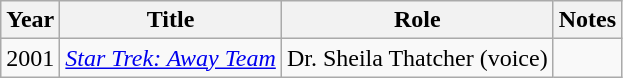<table class="wikitable">
<tr>
<th>Year</th>
<th>Title</th>
<th>Role</th>
<th>Notes</th>
</tr>
<tr>
<td>2001</td>
<td><em><a href='#'>Star Trek: Away Team</a></em></td>
<td>Dr. Sheila Thatcher (voice)</td>
<td></td>
</tr>
</table>
